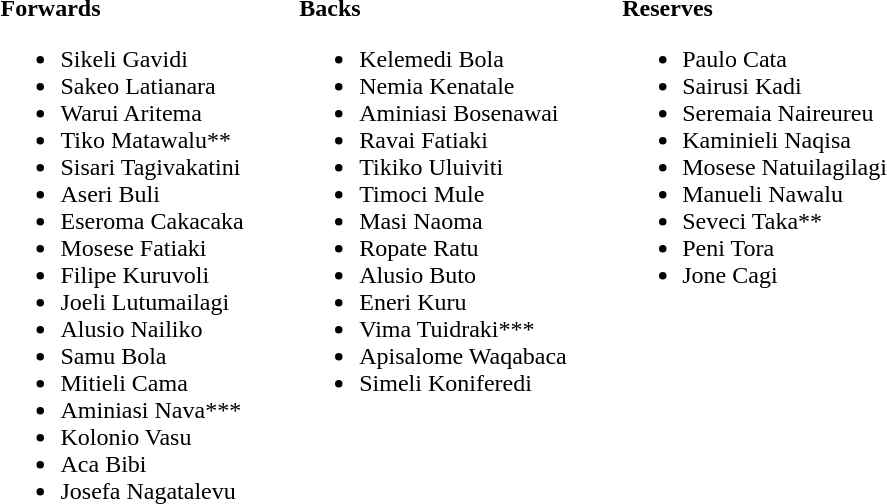<table class="toccolours" style="border-collapse: collapse;">
<tr>
<td valign="top"><br><strong>Forwards</strong><ul><li>Sikeli Gavidi</li><li>Sakeo Latianara</li><li>Warui Aritema</li><li>Tiko Matawalu**</li><li>Sisari Tagivakatini</li><li>Aseri Buli</li><li>Eseroma Cakacaka</li><li>Mosese Fatiaki</li><li>Filipe Kuruvoli</li><li>Joeli Lutumailagi</li><li>Alusio Nailiko</li><li>Samu Bola</li><li>Mitieli Cama</li><li>Aminiasi Nava***</li><li>Kolonio Vasu</li><li>Aca Bibi</li><li>Josefa Nagatalevu</li></ul></td>
<td width="33"> </td>
<td valign="top"><br><strong>Backs</strong><ul><li>Kelemedi Bola</li><li>Nemia Kenatale</li><li>Aminiasi Bosenawai</li><li>Ravai Fatiaki</li><li>Tikiko Uluiviti</li><li>Timoci Mule</li><li>Masi Naoma</li><li>Ropate Ratu</li><li>Alusio Buto</li><li>Eneri Kuru</li><li>Vima Tuidraki***</li><li>Apisalome Waqabaca</li><li>Simeli Koniferedi</li></ul></td>
<td width="33"> </td>
<td valign="top"><br><strong>Reserves</strong><ul><li>Paulo Cata</li><li>Sairusi Kadi</li><li>Seremaia Naireureu</li><li>Kaminieli Naqisa</li><li>Mosese Natuilagilagi</li><li>Manueli Nawalu</li><li>Seveci Taka**</li><li>Peni Tora</li><li>Jone Cagi</li></ul></td>
</tr>
</table>
